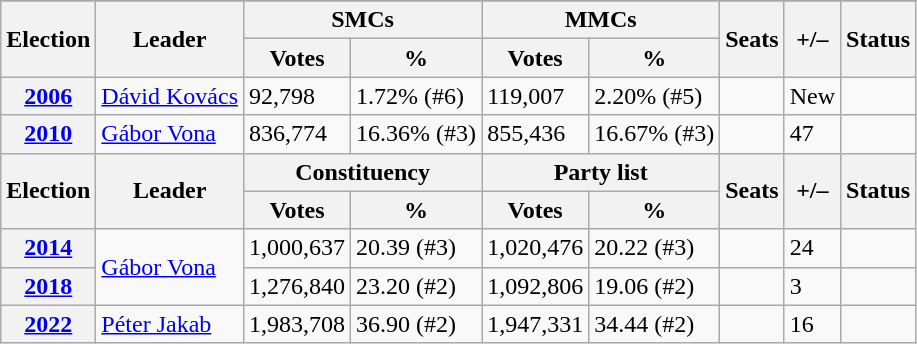<table class="wikitable">
<tr>
</tr>
<tr>
<th rowspan=2>Election</th>
<th rowspan=2>Leader</th>
<th colspan=2>SMCs</th>
<th colspan=2>MMCs</th>
<th rowspan=2>Seats</th>
<th rowspan=2>+/–</th>
<th rowspan=2>Status</th>
</tr>
<tr>
<th>Votes</th>
<th>%</th>
<th>Votes</th>
<th>%</th>
</tr>
<tr>
<th><a href='#'>2006</a></th>
<td><a href='#'>Dávid Kovács</a></td>
<td>92,798</td>
<td>1.72% (#6)</td>
<td>119,007</td>
<td>2.20% (#5)</td>
<td></td>
<td>New</td>
<td></td>
</tr>
<tr>
<th><a href='#'>2010</a></th>
<td><a href='#'>Gábor Vona</a></td>
<td>836,774</td>
<td>16.36% (#3)</td>
<td>855,436</td>
<td>16.67% (#3)</td>
<td></td>
<td> 47</td>
<td></td>
</tr>
<tr>
<th rowspan=2>Election</th>
<th rowspan=2>Leader</th>
<th colspan=2>Constituency</th>
<th colspan=2>Party list</th>
<th rowspan=2>Seats</th>
<th rowspan=2>+/–</th>
<th rowspan=2>Status</th>
</tr>
<tr>
<th>Votes</th>
<th>%</th>
<th>Votes</th>
<th>%</th>
</tr>
<tr>
<th><a href='#'>2014</a></th>
<td rowspan=2><a href='#'>Gábor Vona</a></td>
<td>1,000,637</td>
<td>20.39 (#3)</td>
<td>1,020,476</td>
<td>20.22 (#3)</td>
<td></td>
<td> 24</td>
<td></td>
</tr>
<tr>
<th><a href='#'>2018</a></th>
<td>1,276,840</td>
<td>23.20 (#2)</td>
<td>1,092,806</td>
<td>19.06 (#2)</td>
<td></td>
<td> 3</td>
<td></td>
</tr>
<tr>
<th><a href='#'>2022</a></th>
<td><a href='#'>Péter Jakab</a></td>
<td>1,983,708</td>
<td>36.90 (#2)</td>
<td>1,947,331</td>
<td>34.44 (#2)</td>
<td></td>
<td> 16</td>
<td></td>
</tr>
</table>
